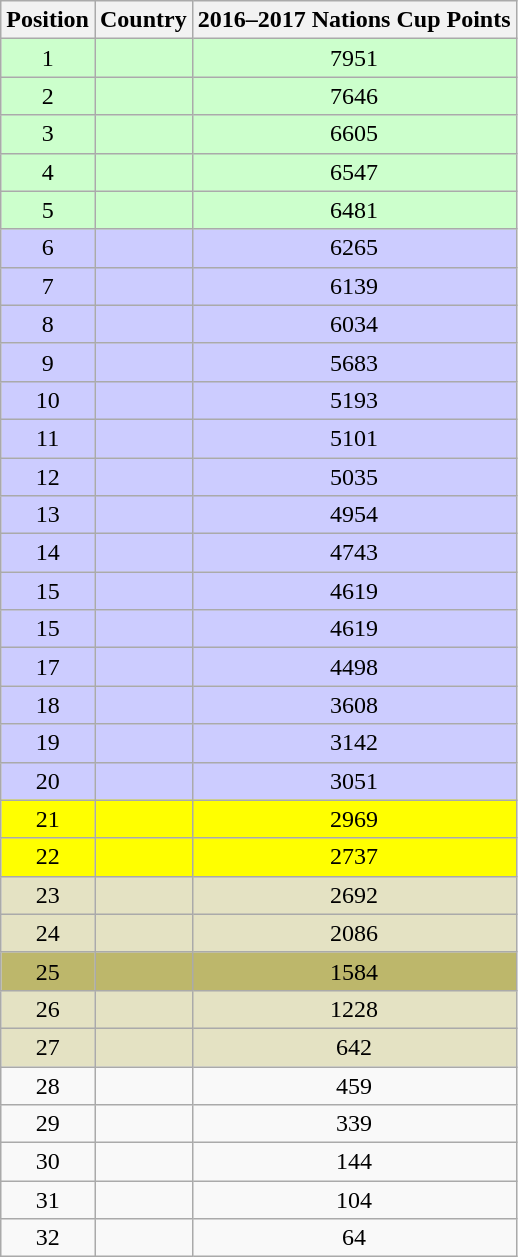<table class="wikitable sortable" style="text-align:center;">
<tr>
<th>Position</th>
<th>Country</th>
<th>2016–2017 Nations Cup Points</th>
</tr>
<tr style="background: #ccffcc;">
<td>1</td>
<td align=left></td>
<td>7951</td>
</tr>
<tr style="background: #ccffcc;">
<td>2</td>
<td align=left></td>
<td>7646</td>
</tr>
<tr style="background: #ccffcc;">
<td>3</td>
<td align=left></td>
<td>6605</td>
</tr>
<tr style="background: #ccffcc;">
<td>4</td>
<td align=left></td>
<td>6547</td>
</tr>
<tr style="background: #ccffcc;">
<td>5</td>
<td align=left></td>
<td>6481</td>
</tr>
<tr style="background: #ccccff;">
<td>6</td>
<td align=left></td>
<td>6265</td>
</tr>
<tr style="background: #ccccff;">
<td>7</td>
<td align=left></td>
<td>6139</td>
</tr>
<tr style="background: #ccccff;">
<td>8</td>
<td align=left></td>
<td>6034</td>
</tr>
<tr style="background: #ccccff;">
<td>9</td>
<td align=left></td>
<td>5683</td>
</tr>
<tr style="background: #ccccff;">
<td>10</td>
<td align=left></td>
<td>5193</td>
</tr>
<tr style="background: #ccccff;">
<td>11</td>
<td align=left></td>
<td>5101</td>
</tr>
<tr style="background: #ccccff;">
<td>12</td>
<td align=left></td>
<td>5035</td>
</tr>
<tr style="background: #ccccff;">
<td>13</td>
<td align=left></td>
<td>4954</td>
</tr>
<tr style="background: #ccccff;">
<td>14</td>
<td align=left></td>
<td>4743</td>
</tr>
<tr style="background: #ccccff;">
<td>15</td>
<td align=left></td>
<td>4619</td>
</tr>
<tr style="background: #ccccff;">
<td>15</td>
<td align=left></td>
<td>4619</td>
</tr>
<tr style="background: #ccccff;">
<td>17</td>
<td align=left></td>
<td>4498</td>
</tr>
<tr style="background: #ccccff;">
<td>18</td>
<td align=left></td>
<td>3608</td>
</tr>
<tr style="background: #ccccff;">
<td>19</td>
<td align=left></td>
<td>3142</td>
</tr>
<tr style="background: #ccccff;">
<td>20</td>
<td align=left></td>
<td>3051</td>
</tr>
<tr style="background: #ffff00;">
<td>21</td>
<td align=left></td>
<td>2969</td>
</tr>
<tr style="background: #ffff00;">
<td>22</td>
<td align=left></td>
<td>2737</td>
</tr>
<tr style="background: #e4e2c3;">
<td>23</td>
<td align=left></td>
<td>2692</td>
</tr>
<tr style="background: #e4e2c3;">
<td>24</td>
<td align=left></td>
<td>2086</td>
</tr>
<tr style="background: #BDB76B;">
<td>25</td>
<td align=left></td>
<td>1584</td>
</tr>
<tr style="background: #e4e2c3;">
<td>26</td>
<td align=left></td>
<td>1228</td>
</tr>
<tr style="background: #e4e2c3;">
<td>27</td>
<td align=left></td>
<td>642</td>
</tr>
<tr>
<td>28</td>
<td align=left></td>
<td>459</td>
</tr>
<tr>
<td>29</td>
<td align=left></td>
<td>339</td>
</tr>
<tr>
<td>30</td>
<td align=left></td>
<td>144</td>
</tr>
<tr>
<td>31</td>
<td align=left></td>
<td>104</td>
</tr>
<tr>
<td>32</td>
<td align=left></td>
<td>64</td>
</tr>
</table>
